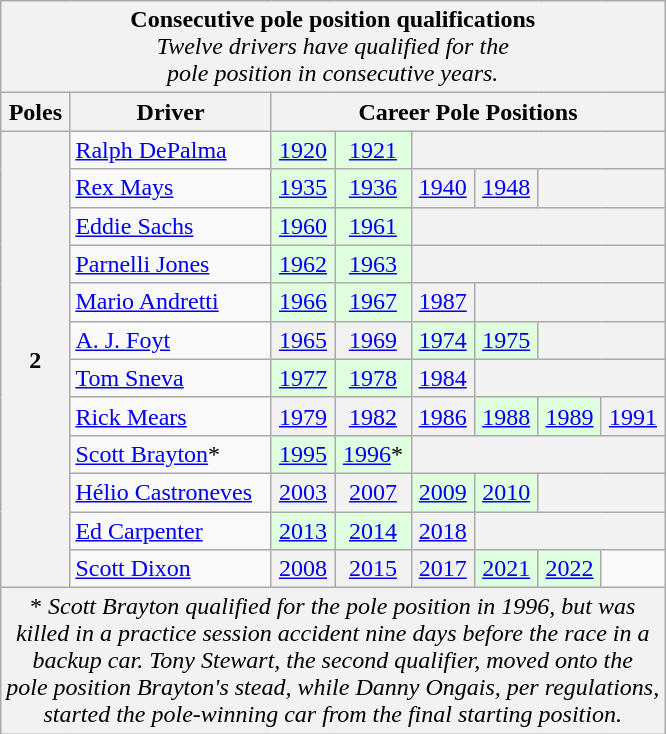<table class="wikitable">
<tr>
<td style="background:#F2F2F2;" align="center" colspan="8"><strong>Consecutive pole position qualifications</strong><br><em>Twelve drivers have qualified for the<br>pole position in consecutive years.</em></td>
</tr>
<tr>
<td style="background:#F2F2F2;" align="center"><strong>Poles</strong></td>
<td style="background:#F2F2F2;" align="center"><strong>Driver</strong></td>
<td style="background:#F2F2F2;" align="center" colspan="6"><strong>Career Pole Positions</strong></td>
</tr>
<tr>
<td style="background:#F2F2F2;" align="center" rowspan="12"><strong>2</strong></td>
<td> <a href='#'>Ralph DePalma</a></td>
<td style="background:#DFFFDF;" align="center"><a href='#'>1920</a></td>
<td style="background:#DFFFDF;" align="center"><a href='#'>1921</a></td>
<td style="background:#F2F2F2;" align="center" colspan="4"> </td>
</tr>
<tr>
<td> <a href='#'>Rex Mays</a></td>
<td style="background:#DFFFDF;" align="center"><a href='#'>1935</a></td>
<td style="background:#DFFFDF;" align="center"><a href='#'>1936</a></td>
<td style="background:#F2F2F2;" align="center"><a href='#'>1940</a></td>
<td style="background:#F2F2F2;" align="center"><a href='#'>1948</a></td>
<td style="background:#F2F2F2;" align="center" colspan="2"> </td>
</tr>
<tr>
<td> <a href='#'>Eddie Sachs</a></td>
<td style="background:#DFFFDF;" align="center"><a href='#'>1960</a></td>
<td style="background:#DFFFDF;" align="center"><a href='#'>1961</a></td>
<td style="background:#F2F2F2;" align="center" colspan="4"> </td>
</tr>
<tr>
<td> <a href='#'>Parnelli Jones</a></td>
<td style="background:#DFFFDF;" align="center"><a href='#'>1962</a></td>
<td style="background:#DFFFDF;" align="center"><a href='#'>1963</a></td>
<td style="background:#F2F2F2;" align="center" colspan="4"> </td>
</tr>
<tr>
<td> <a href='#'>Mario Andretti</a></td>
<td style="background:#DFFFDF;" align="center"><a href='#'>1966</a></td>
<td style="background:#DFFFDF;" align="center"><a href='#'>1967</a></td>
<td style="background:#F2F2F2;" align="center"><a href='#'>1987</a></td>
<td style="background:#F2F2F2;" align="center" colspan="3"> </td>
</tr>
<tr>
<td> <a href='#'>A. J. Foyt</a></td>
<td style="background:#F2F2F2;" align="center"><a href='#'>1965</a></td>
<td style="background:#F2F2F2;" align="center"><a href='#'>1969</a></td>
<td style="background:#DFFFDF;" align="center"><a href='#'>1974</a></td>
<td style="background:#DFFFDF;" align="center"><a href='#'>1975</a></td>
<td style="background:#F2F2F2;" align="center" colspan="2"> </td>
</tr>
<tr>
<td> <a href='#'>Tom Sneva</a></td>
<td style="background:#DFFFDF;" align="center"><a href='#'>1977</a></td>
<td style="background:#DFFFDF;" align="center"><a href='#'>1978</a></td>
<td style="background:#F2F2F2;" align="center"><a href='#'>1984</a></td>
<td style="background:#F2F2F2;" align="center" colspan="3"> </td>
</tr>
<tr>
<td> <a href='#'>Rick Mears</a></td>
<td style="background:#F2F2F2;" align="center"><a href='#'>1979</a></td>
<td style="background:#F2F2F2;" align="center"><a href='#'>1982</a></td>
<td style="background:#F2F2F2;" align="center"><a href='#'>1986</a></td>
<td style="background:#DFFFDF;" align="center"><a href='#'>1988</a></td>
<td style="background:#DFFFDF;" align="center"><a href='#'>1989</a></td>
<td style="background:#F2F2F2;" align="center"><a href='#'>1991</a></td>
</tr>
<tr>
<td> <a href='#'>Scott Brayton</a>*</td>
<td style="background:#DFFFDF;" align="center"><a href='#'>1995</a></td>
<td style="background:#DFFFDF;" align="center"><a href='#'>1996</a>*</td>
<td style="background:#F2F2F2;" align="center" colspan="4"> </td>
</tr>
<tr>
<td> <a href='#'>Hélio Castroneves</a></td>
<td style="background:#F2F2F2;" align="center"><a href='#'>2003</a></td>
<td style="background:#F2F2F2;" align="center"><a href='#'>2007</a></td>
<td style="background:#DFFFDF;" align="center"><a href='#'>2009</a></td>
<td style="background:#DFFFDF;" align="center"><a href='#'>2010</a></td>
<td style="background:#F2F2F2;" align="center" colspan="2"> </td>
</tr>
<tr>
<td> <a href='#'>Ed Carpenter</a></td>
<td style="background:#DFFFDF;" align="center"><a href='#'>2013</a></td>
<td style="background:#DFFFDF;" align="center"><a href='#'>2014</a></td>
<td style="background:#F2F2F2;" align="center"><a href='#'>2018</a></td>
<td style="background:#F2F2F2;" align="center" colspan="3"> </td>
</tr>
<tr>
<td> <a href='#'>Scott Dixon</a></td>
<td style="background:#F2F2F2;" align="center"><a href='#'>2008</a></td>
<td style="background:#F2F2F2;" align="center"><a href='#'>2015</a></td>
<td style="background:#F2F2F2;" align="center"><a href='#'>2017</a></td>
<td style="background:#DFFFDF;" align="center"><a href='#'>2021</a></td>
<td style="background:#DFFFDF;" align="center"><a href='#'>2022</a></td>
</tr>
<tr>
<td style="background:#F2F2F2;" align="center" colspan="8">*  <em>Scott Brayton qualified for the pole position in 1996, but was<br>killed in a practice session accident nine days before the race in a<br>backup car. Tony Stewart, the second qualifier, moved onto the<br>pole position Brayton's stead, while Danny Ongais, per regulations,<br>started the pole-winning car from the final starting position.</em></td>
</tr>
</table>
